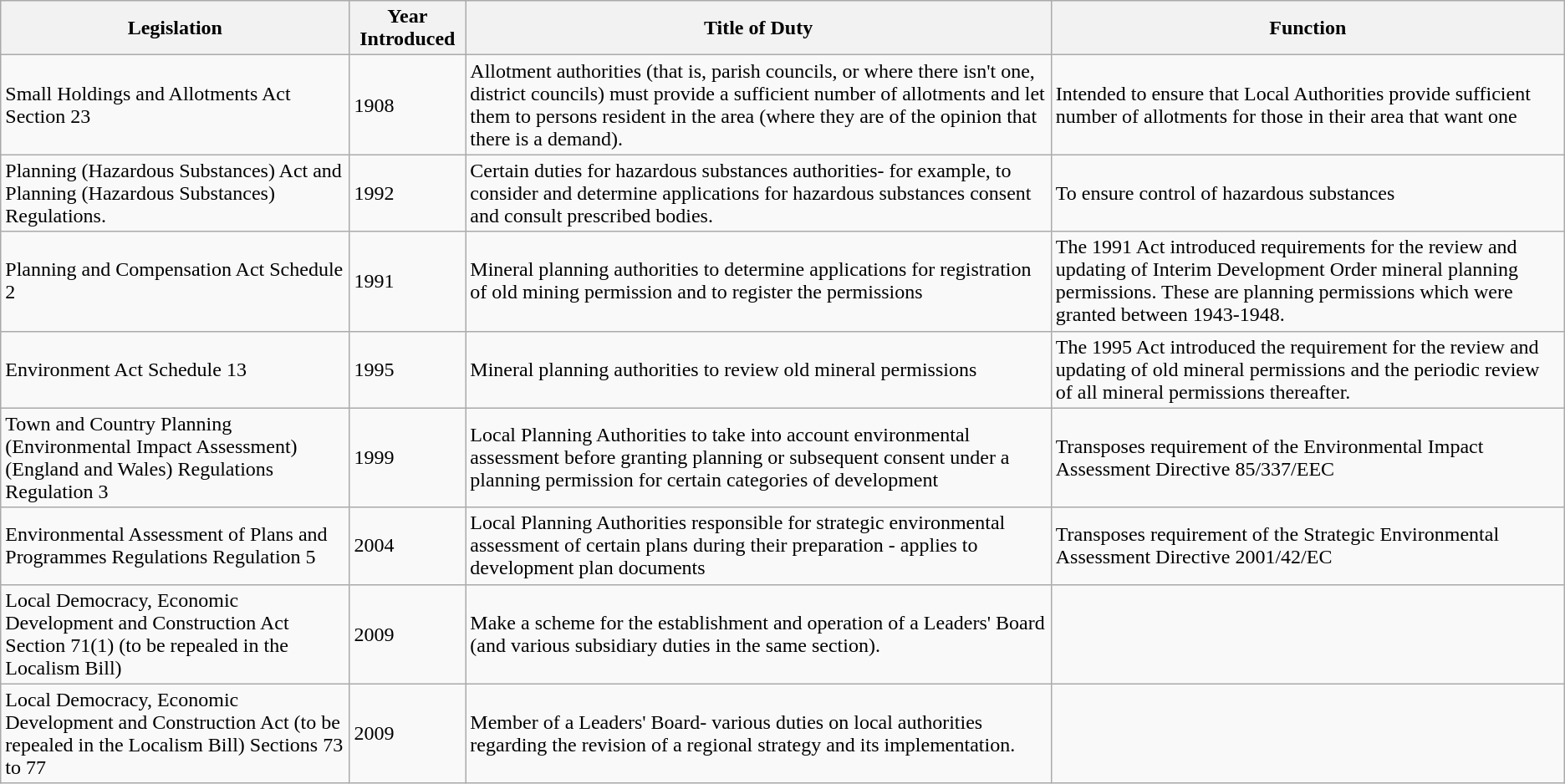<table class="wikitable sortable mw-collapsible mw-collapsed">
<tr>
<th>Legislation</th>
<th>Year Introduced</th>
<th>Title of Duty</th>
<th>Function</th>
</tr>
<tr>
<td>Small  Holdings and Allotments Act Section 23</td>
<td>1908</td>
<td>Allotment  authorities (that is, parish councils, or where there isn't one, district  councils) must provide a sufficient number of allotments and let them to  persons resident in the area (where they are of the opinion that there is a  demand).</td>
<td>Intended to  ensure that Local Authorities provide sufficient number of allotments for  those in their area that want one</td>
</tr>
<tr>
<td>Planning (Hazardous Substances) Act and Planning (Hazardous  Substances) Regulations.</td>
<td>1992</td>
<td>Certain  duties for hazardous substances authorities- for example, to consider and  determine applications for hazardous substances consent and consult  prescribed bodies.</td>
<td>To  ensure control of hazardous substances</td>
</tr>
<tr>
<td>Planning and Compensation Act Schedule 2</td>
<td>1991</td>
<td>Mineral  planning authorities to determine applications for registration of old mining  permission and to register the permissions</td>
<td>The  1991 Act introduced requirements for the review and updating of Interim  Development Order mineral planning permissions. These are planning  permissions which were granted between 1943-1948.</td>
</tr>
<tr>
<td>Environment Act Schedule 13</td>
<td>1995</td>
<td>Mineral  planning authorities to review old mineral permissions</td>
<td>The  1995 Act introduced the requirement for the review and updating of old  mineral permissions and the periodic review of all mineral permissions  thereafter.</td>
</tr>
<tr>
<td>Town and Country Planning (Environmental Impact Assessment) (England and Wales) Regulations Regulation 3</td>
<td>1999</td>
<td>Local  Planning Authorities to take into account environmental assessment before  granting planning or subsequent consent under a planning permission for  certain categories of development</td>
<td>Transposes  requirement of the Environmental Impact Assessment Directive 85/337/EEC</td>
</tr>
<tr>
<td>Environmental Assessment of Plans and Programmes Regulations Regulation 5</td>
<td>2004</td>
<td>Local  Planning Authorities responsible for strategic environmental assessment of  certain plans during their preparation - applies to development plan  documents</td>
<td>Transposes  requirement of the Strategic Environmental Assessment Directive 2001/42/EC</td>
</tr>
<tr>
<td>Local Democracy, Economic Development and Construction Act Section 71(1) (to be repealed in the  Localism Bill)</td>
<td>2009</td>
<td>Make  a scheme for the establishment and operation of a Leaders' Board (and various  subsidiary duties in the same section).</td>
<td></td>
</tr>
<tr>
<td>Local Democracy, Economic Development and Construction Act (to be repealed in the Localism  Bill) Sections 73 to 77</td>
<td>2009</td>
<td>Member  of a Leaders' Board- various duties on local authorities regarding the  revision of a regional strategy and its implementation.</td>
<td></td>
</tr>
</table>
